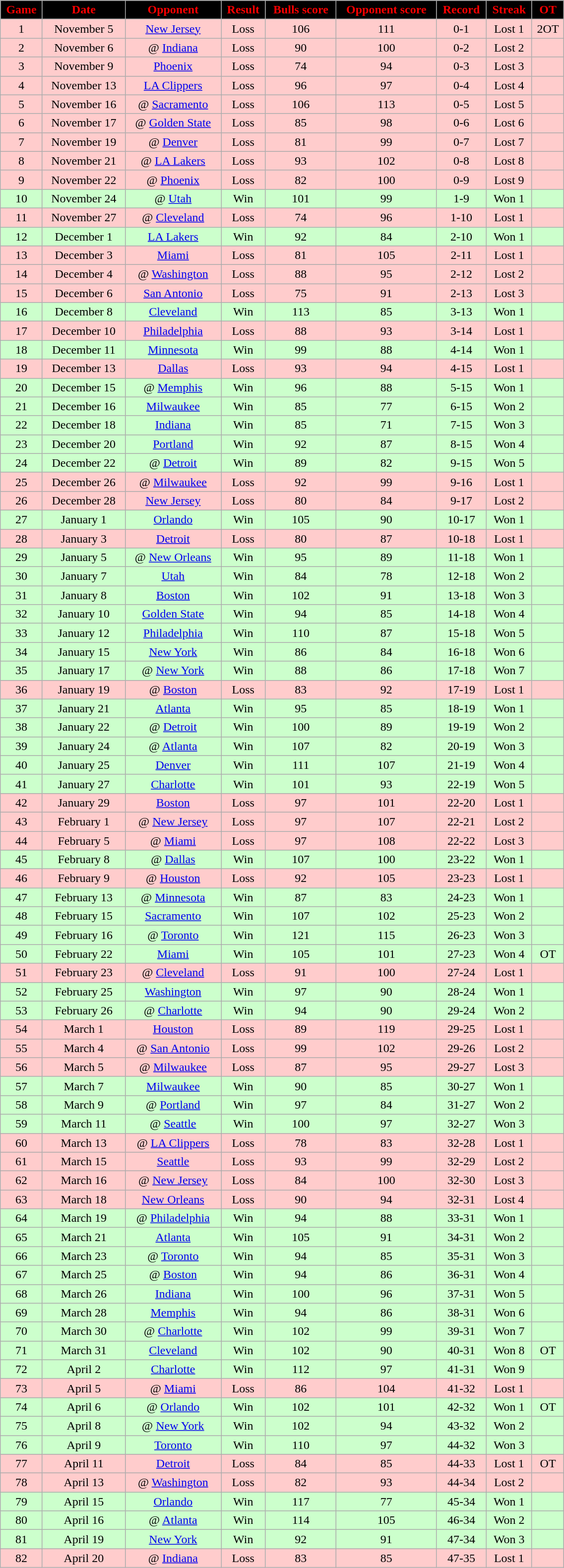<table class="wikitable" width="60%">
<tr align="center" style="background:black; color:red;">
<td><strong>Game</strong></td>
<td><strong>Date</strong></td>
<td><strong>Opponent</strong></td>
<td><strong>Result</strong></td>
<td><strong>Bulls score</strong></td>
<td><strong>Opponent score</strong></td>
<td><strong>Record</strong></td>
<td><strong>Streak</strong></td>
<td><strong>OT</strong></td>
</tr>
<tr align="center" bgcolor="ffcccc">
<td>1</td>
<td>November 5</td>
<td><a href='#'>New Jersey</a></td>
<td>Loss</td>
<td>106</td>
<td>111</td>
<td>0-1</td>
<td>Lost 1</td>
<td>2OT</td>
</tr>
<tr align="center" bgcolor="ffcccc">
<td>2</td>
<td>November 6</td>
<td>@ <a href='#'>Indiana</a></td>
<td>Loss</td>
<td>90</td>
<td>100</td>
<td>0-2</td>
<td>Lost 2</td>
<td></td>
</tr>
<tr align="center" bgcolor="ffcccc">
<td>3</td>
<td>November 9</td>
<td><a href='#'>Phoenix</a></td>
<td>Loss</td>
<td>74</td>
<td>94</td>
<td>0-3</td>
<td>Lost 3</td>
<td></td>
</tr>
<tr align="center" bgcolor="ffcccc">
<td>4</td>
<td>November 13</td>
<td><a href='#'>LA Clippers</a></td>
<td>Loss</td>
<td>96</td>
<td>97</td>
<td>0-4</td>
<td>Lost 4</td>
<td></td>
</tr>
<tr align="center" bgcolor="ffcccc">
<td>5</td>
<td>November 16</td>
<td>@ <a href='#'>Sacramento</a></td>
<td>Loss</td>
<td>106</td>
<td>113</td>
<td>0-5</td>
<td>Lost 5</td>
<td></td>
</tr>
<tr align="center" bgcolor="ffcccc">
<td>6</td>
<td>November 17</td>
<td>@ <a href='#'>Golden State</a></td>
<td>Loss</td>
<td>85</td>
<td>98</td>
<td>0-6</td>
<td>Lost 6</td>
<td></td>
</tr>
<tr align="center" bgcolor="ffcccc">
<td>7</td>
<td>November 19</td>
<td>@ <a href='#'>Denver</a></td>
<td>Loss</td>
<td>81</td>
<td>99</td>
<td>0-7</td>
<td>Lost 7</td>
<td></td>
</tr>
<tr align="center" bgcolor="ffcccc">
<td>8</td>
<td>November 21</td>
<td>@ <a href='#'>LA Lakers</a></td>
<td>Loss</td>
<td>93</td>
<td>102</td>
<td>0-8</td>
<td>Lost 8</td>
<td></td>
</tr>
<tr align="center" bgcolor="ffcccc">
<td>9</td>
<td>November 22</td>
<td>@ <a href='#'>Phoenix</a></td>
<td>Loss</td>
<td>82</td>
<td>100</td>
<td>0-9</td>
<td>Lost 9</td>
<td></td>
</tr>
<tr align="center" bgcolor="ccffcc">
<td>10</td>
<td>November 24</td>
<td>@ <a href='#'>Utah</a></td>
<td>Win</td>
<td>101</td>
<td>99</td>
<td>1-9</td>
<td>Won 1</td>
<td></td>
</tr>
<tr align="center" bgcolor="ffcccc">
<td>11</td>
<td>November 27</td>
<td>@ <a href='#'>Cleveland</a></td>
<td>Loss</td>
<td>74</td>
<td>96</td>
<td>1-10</td>
<td>Lost 1</td>
<td></td>
</tr>
<tr align="center" bgcolor="ccffcc">
<td>12</td>
<td>December 1</td>
<td><a href='#'>LA Lakers</a></td>
<td>Win</td>
<td>92</td>
<td>84</td>
<td>2-10</td>
<td>Won 1</td>
<td></td>
</tr>
<tr align="center" bgcolor="ffcccc">
<td>13</td>
<td>December 3</td>
<td><a href='#'>Miami</a></td>
<td>Loss</td>
<td>81</td>
<td>105</td>
<td>2-11</td>
<td>Lost 1</td>
<td></td>
</tr>
<tr align="center" bgcolor="ffcccc">
<td>14</td>
<td>December 4</td>
<td>@ <a href='#'>Washington</a></td>
<td>Loss</td>
<td>88</td>
<td>95</td>
<td>2-12</td>
<td>Lost 2</td>
<td></td>
</tr>
<tr align="center" bgcolor="ffcccc">
<td>15</td>
<td>December 6</td>
<td><a href='#'>San Antonio</a></td>
<td>Loss</td>
<td>75</td>
<td>91</td>
<td>2-13</td>
<td>Lost 3</td>
<td></td>
</tr>
<tr align="center" bgcolor="ccffcc">
<td>16</td>
<td>December 8</td>
<td><a href='#'>Cleveland</a></td>
<td>Win</td>
<td>113</td>
<td>85</td>
<td>3-13</td>
<td>Won 1</td>
<td></td>
</tr>
<tr align="center" bgcolor="ffcccc">
<td>17</td>
<td>December 10</td>
<td><a href='#'>Philadelphia</a></td>
<td>Loss</td>
<td>88</td>
<td>93</td>
<td>3-14</td>
<td>Lost 1</td>
<td></td>
</tr>
<tr align="center" bgcolor="ccffcc">
<td>18</td>
<td>December 11</td>
<td><a href='#'>Minnesota</a></td>
<td>Win</td>
<td>99</td>
<td>88</td>
<td>4-14</td>
<td>Won 1</td>
<td></td>
</tr>
<tr align="center" bgcolor="ffcccc">
<td>19</td>
<td>December 13</td>
<td><a href='#'>Dallas</a></td>
<td>Loss</td>
<td>93</td>
<td>94</td>
<td>4-15</td>
<td>Lost 1</td>
<td></td>
</tr>
<tr align="center" bgcolor="ccffcc">
<td>20</td>
<td>December 15</td>
<td>@ <a href='#'>Memphis</a></td>
<td>Win</td>
<td>96</td>
<td>88</td>
<td>5-15</td>
<td>Won 1</td>
<td></td>
</tr>
<tr align="center" bgcolor="ccffcc">
<td>21</td>
<td>December 16</td>
<td><a href='#'>Milwaukee</a></td>
<td>Win</td>
<td>85</td>
<td>77</td>
<td>6-15</td>
<td>Won 2</td>
<td></td>
</tr>
<tr align="center" bgcolor="ccffcc">
<td>22</td>
<td>December 18</td>
<td><a href='#'>Indiana</a></td>
<td>Win</td>
<td>85</td>
<td>71</td>
<td>7-15</td>
<td>Won 3</td>
<td></td>
</tr>
<tr align="center" bgcolor="ccffcc">
<td>23</td>
<td>December 20</td>
<td><a href='#'>Portland</a></td>
<td>Win</td>
<td>92</td>
<td>87</td>
<td>8-15</td>
<td>Won 4</td>
<td></td>
</tr>
<tr align="center" bgcolor="ccffcc">
<td>24</td>
<td>December 22</td>
<td>@ <a href='#'>Detroit</a></td>
<td>Win</td>
<td>89</td>
<td>82</td>
<td>9-15</td>
<td>Won 5</td>
<td></td>
</tr>
<tr align="center" bgcolor="ffcccc">
<td>25</td>
<td>December 26</td>
<td>@ <a href='#'>Milwaukee</a></td>
<td>Loss</td>
<td>92</td>
<td>99</td>
<td>9-16</td>
<td>Lost 1</td>
<td></td>
</tr>
<tr align="center" bgcolor="ffcccc">
<td>26</td>
<td>December 28</td>
<td><a href='#'>New Jersey</a></td>
<td>Loss</td>
<td>80</td>
<td>84</td>
<td>9-17</td>
<td>Lost 2</td>
<td></td>
</tr>
<tr align="center" bgcolor="ccffcc">
<td>27</td>
<td>January 1</td>
<td><a href='#'>Orlando</a></td>
<td>Win</td>
<td>105</td>
<td>90</td>
<td>10-17</td>
<td>Won 1</td>
<td></td>
</tr>
<tr align="center" bgcolor="ffcccc">
<td>28</td>
<td>January 3</td>
<td><a href='#'>Detroit</a></td>
<td>Loss</td>
<td>80</td>
<td>87</td>
<td>10-18</td>
<td>Lost 1</td>
<td></td>
</tr>
<tr align="center" bgcolor="ccffcc">
<td>29</td>
<td>January 5</td>
<td>@ <a href='#'>New Orleans</a></td>
<td>Win</td>
<td>95</td>
<td>89</td>
<td>11-18</td>
<td>Won 1</td>
<td></td>
</tr>
<tr align="center" bgcolor="ccffcc">
<td>30</td>
<td>January 7</td>
<td><a href='#'>Utah</a></td>
<td>Win</td>
<td>84</td>
<td>78</td>
<td>12-18</td>
<td>Won 2</td>
<td></td>
</tr>
<tr align="center" bgcolor="ccffcc">
<td>31</td>
<td>January 8</td>
<td><a href='#'>Boston</a></td>
<td>Win</td>
<td>102</td>
<td>91</td>
<td>13-18</td>
<td>Won 3</td>
<td></td>
</tr>
<tr align="center" bgcolor="ccffcc">
<td>32</td>
<td>January 10</td>
<td><a href='#'>Golden State</a></td>
<td>Win</td>
<td>94</td>
<td>85</td>
<td>14-18</td>
<td>Won 4</td>
<td></td>
</tr>
<tr align="center" bgcolor="ccffcc">
<td>33</td>
<td>January 12</td>
<td><a href='#'>Philadelphia</a></td>
<td>Win</td>
<td>110</td>
<td>87</td>
<td>15-18</td>
<td>Won 5</td>
<td></td>
</tr>
<tr align="center" bgcolor="ccffcc">
<td>34</td>
<td>January 15</td>
<td><a href='#'>New York</a></td>
<td>Win</td>
<td>86</td>
<td>84</td>
<td>16-18</td>
<td>Won 6</td>
<td></td>
</tr>
<tr align="center" bgcolor="ccffcc">
<td>35</td>
<td>January 17</td>
<td>@ <a href='#'>New York</a></td>
<td>Win</td>
<td>88</td>
<td>86</td>
<td>17-18</td>
<td>Won 7</td>
<td></td>
</tr>
<tr align="center" bgcolor="ffcccc">
<td>36</td>
<td>January 19</td>
<td>@ <a href='#'>Boston</a></td>
<td>Loss</td>
<td>83</td>
<td>92</td>
<td>17-19</td>
<td>Lost 1</td>
<td></td>
</tr>
<tr align="center" bgcolor="ccffcc">
<td>37</td>
<td>January 21</td>
<td><a href='#'>Atlanta</a></td>
<td>Win</td>
<td>95</td>
<td>85</td>
<td>18-19</td>
<td>Won 1</td>
<td></td>
</tr>
<tr align="center" bgcolor="ccffcc">
<td>38</td>
<td>January 22</td>
<td>@ <a href='#'>Detroit</a></td>
<td>Win</td>
<td>100</td>
<td>89</td>
<td>19-19</td>
<td>Won 2</td>
<td></td>
</tr>
<tr align="center" bgcolor="ccffcc">
<td>39</td>
<td>January 24</td>
<td>@ <a href='#'>Atlanta</a></td>
<td>Win</td>
<td>107</td>
<td>82</td>
<td>20-19</td>
<td>Won 3</td>
<td></td>
</tr>
<tr align="center" bgcolor="ccffcc">
<td>40</td>
<td>January 25</td>
<td><a href='#'>Denver</a></td>
<td>Win</td>
<td>111</td>
<td>107</td>
<td>21-19</td>
<td>Won 4</td>
<td></td>
</tr>
<tr align="center" bgcolor="ccffcc">
<td>41</td>
<td>January 27</td>
<td><a href='#'>Charlotte</a></td>
<td>Win</td>
<td>101</td>
<td>93</td>
<td>22-19</td>
<td>Won 5</td>
<td></td>
</tr>
<tr align="center" bgcolor="ffcccc">
<td>42</td>
<td>January 29</td>
<td><a href='#'>Boston</a></td>
<td>Loss</td>
<td>97</td>
<td>101</td>
<td>22-20</td>
<td>Lost 1</td>
<td></td>
</tr>
<tr align="center" bgcolor="ffcccc">
<td>43</td>
<td>February 1</td>
<td>@ <a href='#'>New Jersey</a></td>
<td>Loss</td>
<td>97</td>
<td>107</td>
<td>22-21</td>
<td>Lost 2</td>
<td></td>
</tr>
<tr align="center" bgcolor="ffcccc">
<td>44</td>
<td>February 5</td>
<td>@ <a href='#'>Miami</a></td>
<td>Loss</td>
<td>97</td>
<td>108</td>
<td>22-22</td>
<td>Lost 3</td>
<td></td>
</tr>
<tr align="center" bgcolor="ccffcc">
<td>45</td>
<td>February 8</td>
<td>@ <a href='#'>Dallas</a></td>
<td>Win</td>
<td>107</td>
<td>100</td>
<td>23-22</td>
<td>Won 1</td>
<td></td>
</tr>
<tr align="center" bgcolor="ffcccc">
<td>46</td>
<td>February 9</td>
<td>@ <a href='#'>Houston</a></td>
<td>Loss</td>
<td>92</td>
<td>105</td>
<td>23-23</td>
<td>Lost 1</td>
<td></td>
</tr>
<tr align="center" bgcolor="ccffcc">
<td>47</td>
<td>February 13</td>
<td>@ <a href='#'>Minnesota</a></td>
<td>Win</td>
<td>87</td>
<td>83</td>
<td>24-23</td>
<td>Won 1</td>
<td></td>
</tr>
<tr align="center" bgcolor="ccffcc">
<td>48</td>
<td>February 15</td>
<td><a href='#'>Sacramento</a></td>
<td>Win</td>
<td>107</td>
<td>102</td>
<td>25-23</td>
<td>Won 2</td>
<td></td>
</tr>
<tr align="center" bgcolor="ccffcc">
<td>49</td>
<td>February 16</td>
<td>@ <a href='#'>Toronto</a></td>
<td>Win</td>
<td>121</td>
<td>115</td>
<td>26-23</td>
<td>Won 3</td>
<td></td>
</tr>
<tr align="center" bgcolor="ccffcc">
<td>50</td>
<td>February 22</td>
<td><a href='#'>Miami</a></td>
<td>Win</td>
<td>105</td>
<td>101</td>
<td>27-23</td>
<td>Won 4</td>
<td>OT</td>
</tr>
<tr align="center" bgcolor="ffcccc">
<td>51</td>
<td>February 23</td>
<td>@ <a href='#'>Cleveland</a></td>
<td>Loss</td>
<td>91</td>
<td>100</td>
<td>27-24</td>
<td>Lost 1</td>
<td></td>
</tr>
<tr align="center" bgcolor="ccffcc">
<td>52</td>
<td>February 25</td>
<td><a href='#'>Washington</a></td>
<td>Win</td>
<td>97</td>
<td>90</td>
<td>28-24</td>
<td>Won 1</td>
<td></td>
</tr>
<tr align="center" bgcolor="ccffcc">
<td>53</td>
<td>February 26</td>
<td>@ <a href='#'>Charlotte</a></td>
<td>Win</td>
<td>94</td>
<td>90</td>
<td>29-24</td>
<td>Won 2</td>
<td></td>
</tr>
<tr align="center" bgcolor="ffcccc">
<td>54</td>
<td>March 1</td>
<td><a href='#'>Houston</a></td>
<td>Loss</td>
<td>89</td>
<td>119</td>
<td>29-25</td>
<td>Lost 1</td>
<td></td>
</tr>
<tr align="center" bgcolor="ffcccc">
<td>55</td>
<td>March 4</td>
<td>@ <a href='#'>San Antonio</a></td>
<td>Loss</td>
<td>99</td>
<td>102</td>
<td>29-26</td>
<td>Lost 2</td>
<td></td>
</tr>
<tr align="center" bgcolor="ffcccc">
<td>56</td>
<td>March 5</td>
<td>@ <a href='#'>Milwaukee</a></td>
<td>Loss</td>
<td>87</td>
<td>95</td>
<td>29-27</td>
<td>Lost 3</td>
<td></td>
</tr>
<tr align="center" bgcolor="ccffcc">
<td>57</td>
<td>March 7</td>
<td><a href='#'>Milwaukee</a></td>
<td>Win</td>
<td>90</td>
<td>85</td>
<td>30-27</td>
<td>Won 1</td>
<td></td>
</tr>
<tr align="center" bgcolor="ccffcc">
<td>58</td>
<td>March 9</td>
<td>@ <a href='#'>Portland</a></td>
<td>Win</td>
<td>97</td>
<td>84</td>
<td>31-27</td>
<td>Won 2</td>
<td></td>
</tr>
<tr align="center" bgcolor="ccffcc">
<td>59</td>
<td>March 11</td>
<td>@ <a href='#'>Seattle</a></td>
<td>Win</td>
<td>100</td>
<td>97</td>
<td>32-27</td>
<td>Won 3</td>
<td></td>
</tr>
<tr align="center" bgcolor="ffcccc">
<td>60</td>
<td>March 13</td>
<td>@ <a href='#'>LA Clippers</a></td>
<td>Loss</td>
<td>78</td>
<td>83</td>
<td>32-28</td>
<td>Lost 1</td>
<td></td>
</tr>
<tr align="center" bgcolor="ffcccc">
<td>61</td>
<td>March 15</td>
<td><a href='#'>Seattle</a></td>
<td>Loss</td>
<td>93</td>
<td>99</td>
<td>32-29</td>
<td>Lost 2</td>
<td></td>
</tr>
<tr align="center" bgcolor="ffcccc">
<td>62</td>
<td>March 16</td>
<td>@ <a href='#'>New Jersey</a></td>
<td>Loss</td>
<td>84</td>
<td>100</td>
<td>32-30</td>
<td>Lost 3</td>
<td></td>
</tr>
<tr align="center" bgcolor="ffcccc">
<td>63</td>
<td>March 18</td>
<td><a href='#'>New Orleans</a></td>
<td>Loss</td>
<td>90</td>
<td>94</td>
<td>32-31</td>
<td>Lost 4</td>
<td></td>
</tr>
<tr align="center" bgcolor="ccffcc">
<td>64</td>
<td>March 19</td>
<td>@ <a href='#'>Philadelphia</a></td>
<td>Win</td>
<td>94</td>
<td>88</td>
<td>33-31</td>
<td>Won 1</td>
<td></td>
</tr>
<tr align="center" bgcolor="ccffcc">
<td>65</td>
<td>March 21</td>
<td><a href='#'>Atlanta</a></td>
<td>Win</td>
<td>105</td>
<td>91</td>
<td>34-31</td>
<td>Won 2</td>
<td></td>
</tr>
<tr align="center" bgcolor="ccffcc">
<td>66</td>
<td>March 23</td>
<td>@ <a href='#'>Toronto</a></td>
<td>Win</td>
<td>94</td>
<td>85</td>
<td>35-31</td>
<td>Won 3</td>
<td></td>
</tr>
<tr align="center" bgcolor="ccffcc">
<td>67</td>
<td>March 25</td>
<td>@ <a href='#'>Boston</a></td>
<td>Win</td>
<td>94</td>
<td>86</td>
<td>36-31</td>
<td>Won 4</td>
<td></td>
</tr>
<tr align="center" bgcolor="ccffcc">
<td>68</td>
<td>March 26</td>
<td><a href='#'>Indiana</a></td>
<td>Win</td>
<td>100</td>
<td>96</td>
<td>37-31</td>
<td>Won 5</td>
<td></td>
</tr>
<tr align="center" bgcolor="ccffcc">
<td>69</td>
<td>March 28</td>
<td><a href='#'>Memphis</a></td>
<td>Win</td>
<td>94</td>
<td>86</td>
<td>38-31</td>
<td>Won 6</td>
<td></td>
</tr>
<tr align="center" bgcolor="ccffcc">
<td>70</td>
<td>March 30</td>
<td>@ <a href='#'>Charlotte</a></td>
<td>Win</td>
<td>102</td>
<td>99</td>
<td>39-31</td>
<td>Won 7</td>
<td></td>
</tr>
<tr align="center" bgcolor="ccffcc">
<td>71</td>
<td>March 31</td>
<td><a href='#'>Cleveland</a></td>
<td>Win</td>
<td>102</td>
<td>90</td>
<td>40-31</td>
<td>Won 8</td>
<td>OT</td>
</tr>
<tr align="center" bgcolor="ccffcc">
<td>72</td>
<td>April 2</td>
<td><a href='#'>Charlotte</a></td>
<td>Win</td>
<td>112</td>
<td>97</td>
<td>41-31</td>
<td>Won 9</td>
<td></td>
</tr>
<tr align="center" bgcolor="ffcccc">
<td>73</td>
<td>April 5</td>
<td>@ <a href='#'>Miami</a></td>
<td>Loss</td>
<td>86</td>
<td>104</td>
<td>41-32</td>
<td>Lost 1</td>
<td></td>
</tr>
<tr align="center" bgcolor="ccffcc">
<td>74</td>
<td>April 6</td>
<td>@ <a href='#'>Orlando</a></td>
<td>Win</td>
<td>102</td>
<td>101</td>
<td>42-32</td>
<td>Won 1</td>
<td>OT</td>
</tr>
<tr align="center" bgcolor="ccffcc">
<td>75</td>
<td>April 8</td>
<td>@ <a href='#'>New York</a></td>
<td>Win</td>
<td>102</td>
<td>94</td>
<td>43-32</td>
<td>Won 2</td>
<td></td>
</tr>
<tr align="center" bgcolor="ccffcc">
<td>76</td>
<td>April 9</td>
<td><a href='#'>Toronto</a></td>
<td>Win</td>
<td>110</td>
<td>97</td>
<td>44-32</td>
<td>Won 3</td>
<td></td>
</tr>
<tr align="center" bgcolor="ffcccc">
<td>77</td>
<td>April 11</td>
<td><a href='#'>Detroit</a></td>
<td>Loss</td>
<td>84</td>
<td>85</td>
<td>44-33</td>
<td>Lost 1</td>
<td>OT</td>
</tr>
<tr align="center" bgcolor="ffcccc">
<td>78</td>
<td>April 13</td>
<td>@ <a href='#'>Washington</a></td>
<td>Loss</td>
<td>82</td>
<td>93</td>
<td>44-34</td>
<td>Lost 2</td>
<td></td>
</tr>
<tr align="center" bgcolor="ccffcc">
<td>79</td>
<td>April 15</td>
<td><a href='#'>Orlando</a></td>
<td>Win</td>
<td>117</td>
<td>77</td>
<td>45-34</td>
<td>Won 1</td>
<td></td>
</tr>
<tr align="center" bgcolor="ccffcc">
<td>80</td>
<td>April 16</td>
<td>@ <a href='#'>Atlanta</a></td>
<td>Win</td>
<td>114</td>
<td>105</td>
<td>46-34</td>
<td>Won 2</td>
<td></td>
</tr>
<tr align="center" bgcolor="ccffcc">
<td>81</td>
<td>April 19</td>
<td><a href='#'>New York</a></td>
<td>Win</td>
<td>92</td>
<td>91</td>
<td>47-34</td>
<td>Won 3</td>
<td></td>
</tr>
<tr align="center" bgcolor="ffcccc">
<td>82</td>
<td>April 20</td>
<td>@ <a href='#'>Indiana</a></td>
<td>Loss</td>
<td>83</td>
<td>85</td>
<td>47-35</td>
<td>Lost 1</td>
<td></td>
</tr>
</table>
